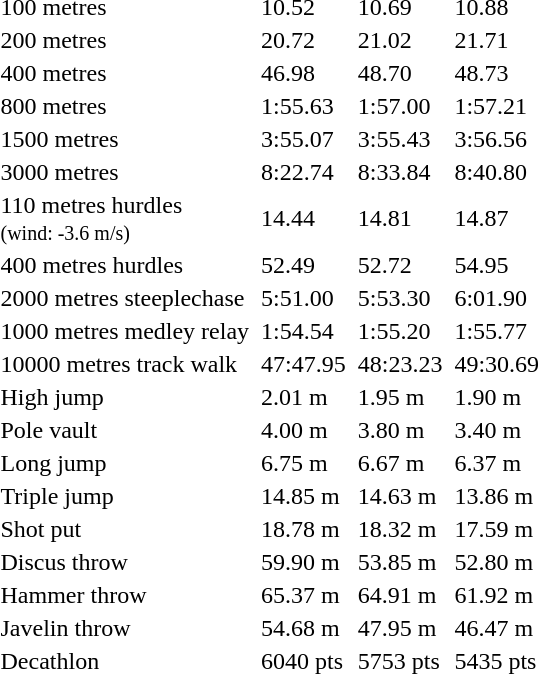<table>
<tr>
<td>100 metres</td>
<td></td>
<td>10.52 </td>
<td></td>
<td>10.69</td>
<td></td>
<td>10.88</td>
</tr>
<tr>
<td>200 metres</td>
<td></td>
<td>20.72 </td>
<td></td>
<td>21.02</td>
<td></td>
<td>21.71</td>
</tr>
<tr>
<td>400 metres</td>
<td></td>
<td>46.98</td>
<td></td>
<td>48.70</td>
<td></td>
<td>48.73</td>
</tr>
<tr>
<td>800 metres</td>
<td></td>
<td>1:55.63</td>
<td></td>
<td>1:57.00</td>
<td></td>
<td>1:57.21</td>
</tr>
<tr>
<td>1500 metres</td>
<td></td>
<td>3:55.07</td>
<td></td>
<td>3:55.43</td>
<td></td>
<td>3:56.56</td>
</tr>
<tr>
<td>3000 metres</td>
<td></td>
<td>8:22.74</td>
<td></td>
<td>8:33.84</td>
<td></td>
<td>8:40.80</td>
</tr>
<tr>
<td>110 metres hurdles<br><small>(wind: -3.6 m/s)</small></td>
<td></td>
<td>14.44</td>
<td></td>
<td>14.81</td>
<td></td>
<td>14.87</td>
</tr>
<tr>
<td>400 metres hurdles</td>
<td></td>
<td>52.49</td>
<td></td>
<td>52.72</td>
<td></td>
<td>54.95</td>
</tr>
<tr>
<td>2000 metres steeplechase</td>
<td></td>
<td>5:51.00</td>
<td></td>
<td>5:53.30</td>
<td></td>
<td>6:01.90</td>
</tr>
<tr>
<td>1000 metres medley relay</td>
<td></td>
<td>1:54.54 </td>
<td></td>
<td>1:55.20</td>
<td></td>
<td>1:55.77</td>
</tr>
<tr>
<td>10000 metres track walk</td>
<td></td>
<td>47:47.95</td>
<td></td>
<td>48:23.23</td>
<td></td>
<td>49:30.69</td>
</tr>
<tr>
<td>High jump</td>
<td></td>
<td>2.01 m</td>
<td></td>
<td>1.95 m</td>
<td></td>
<td>1.90 m</td>
</tr>
<tr>
<td>Pole vault</td>
<td></td>
<td>4.00 m</td>
<td></td>
<td>3.80 m</td>
<td></td>
<td>3.40 m</td>
</tr>
<tr>
<td>Long jump</td>
<td></td>
<td>6.75 m</td>
<td></td>
<td>6.67 m</td>
<td></td>
<td>6.37 m</td>
</tr>
<tr>
<td>Triple jump</td>
<td></td>
<td>14.85 m</td>
<td></td>
<td>14.63 m</td>
<td></td>
<td>13.86 m</td>
</tr>
<tr>
<td>Shot put</td>
<td></td>
<td>18.78 m</td>
<td></td>
<td>18.32 m</td>
<td></td>
<td>17.59 m</td>
</tr>
<tr>
<td>Discus throw</td>
<td></td>
<td>59.90 m</td>
<td></td>
<td>53.85 m</td>
<td></td>
<td>52.80 m</td>
</tr>
<tr>
<td>Hammer throw</td>
<td></td>
<td>65.37 m</td>
<td></td>
<td>64.91 m</td>
<td></td>
<td>61.92 m</td>
</tr>
<tr>
<td>Javelin throw</td>
<td></td>
<td>54.68 m</td>
<td></td>
<td>47.95 m</td>
<td></td>
<td>46.47 m</td>
</tr>
<tr>
<td>Decathlon</td>
<td></td>
<td>6040 pts</td>
<td></td>
<td>5753 pts</td>
<td></td>
<td>5435 pts</td>
</tr>
</table>
